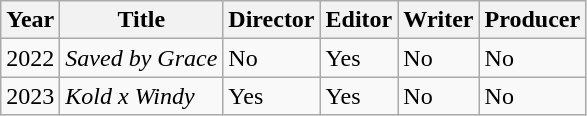<table class="wikitable sortable">
<tr>
<th>Year</th>
<th>Title</th>
<th>Director</th>
<th>Editor</th>
<th>Writer</th>
<th>Producer</th>
</tr>
<tr>
<td>2022</td>
<td><em>Saved by Grace</em></td>
<td>No</td>
<td>Yes</td>
<td>No</td>
<td>No</td>
</tr>
<tr>
<td>2023</td>
<td><em>Kold x Windy</em></td>
<td>Yes</td>
<td>Yes</td>
<td>No</td>
<td>No</td>
</tr>
</table>
